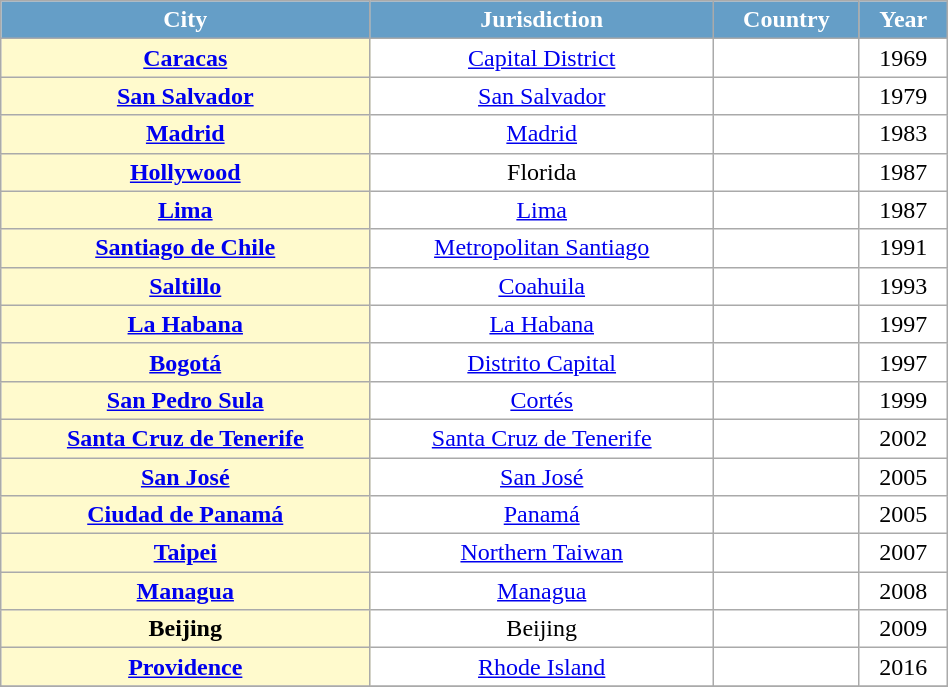<table class="mw-collapsible wikitable"  style="text-align:center; background:white; width:50%;" style='font-size:0.9em' align=center>
<tr style="color:white;">
<th style="background:#659ec7;">City</th>
<th style="background:#659ec7;">Jurisdiction</th>
<th style="background:#659ec7;">Country</th>
<th style="background:#659ec7;">Year</th>
</tr>
<tr>
<th style="background:lemonchiffon;"><a href='#'>Caracas</a></th>
<td><a href='#'>Capital District</a></td>
<td></td>
<td>1969</td>
</tr>
<tr>
<th style="background:lemonchiffon;"><a href='#'>San Salvador</a></th>
<td><a href='#'>San Salvador</a></td>
<td></td>
<td>1979</td>
</tr>
<tr>
<th style="background:lemonchiffon;"><a href='#'>Madrid</a></th>
<td><a href='#'>Madrid</a></td>
<td></td>
<td>1983</td>
</tr>
<tr>
<th style="background:lemonchiffon;"><a href='#'>Hollywood</a></th>
<td>Florida</td>
<td></td>
<td>1987</td>
</tr>
<tr>
<th style="background:lemonchiffon;"><a href='#'>Lima</a></th>
<td><a href='#'>Lima</a></td>
<td></td>
<td>1987</td>
</tr>
<tr>
<th style="background:lemonchiffon;"><a href='#'>Santiago de Chile</a></th>
<td><a href='#'>Metropolitan Santiago</a></td>
<td></td>
<td>1991</td>
</tr>
<tr>
<th style="background:lemonchiffon;"><a href='#'>Saltillo</a></th>
<td><a href='#'>Coahuila</a></td>
<td></td>
<td>1993</td>
</tr>
<tr>
<th style="background:lemonchiffon;"><a href='#'>La Habana</a></th>
<td><a href='#'>La Habana</a></td>
<td></td>
<td>1997</td>
</tr>
<tr>
<th style="background:lemonchiffon;"><a href='#'>Bogotá</a></th>
<td><a href='#'>Distrito Capital</a></td>
<td></td>
<td>1997</td>
</tr>
<tr>
<th style="background:lemonchiffon;"><a href='#'>San Pedro Sula</a></th>
<td><a href='#'>Cortés</a></td>
<td></td>
<td>1999</td>
</tr>
<tr>
<th style="background:lemonchiffon;"><a href='#'>Santa Cruz de Tenerife</a></th>
<td><a href='#'>Santa Cruz de Tenerife</a></td>
<td></td>
<td>2002</td>
</tr>
<tr>
<th style="background:lemonchiffon;"><a href='#'>San José</a></th>
<td><a href='#'>San José</a></td>
<td></td>
<td>2005</td>
</tr>
<tr>
<th style="background:lemonchiffon;"><a href='#'>Ciudad de Panamá</a></th>
<td><a href='#'>Panamá</a></td>
<td></td>
<td>2005</td>
</tr>
<tr>
<th style="background:lemonchiffon;"><a href='#'>Taipei</a></th>
<td><a href='#'>Northern Taiwan</a></td>
<td></td>
<td>2007</td>
</tr>
<tr>
<th style="background:lemonchiffon;"><a href='#'>Managua</a></th>
<td><a href='#'>Managua</a></td>
<td></td>
<td>2008</td>
</tr>
<tr>
<th style="background:lemonchiffon;">Beijing</th>
<td>Beijing</td>
<td></td>
<td>2009</td>
</tr>
<tr>
<th style="background:lemonchiffon;"><a href='#'>Providence</a></th>
<td><a href='#'>Rhode Island</a></td>
<td></td>
<td>2016</td>
</tr>
<tr>
</tr>
</table>
